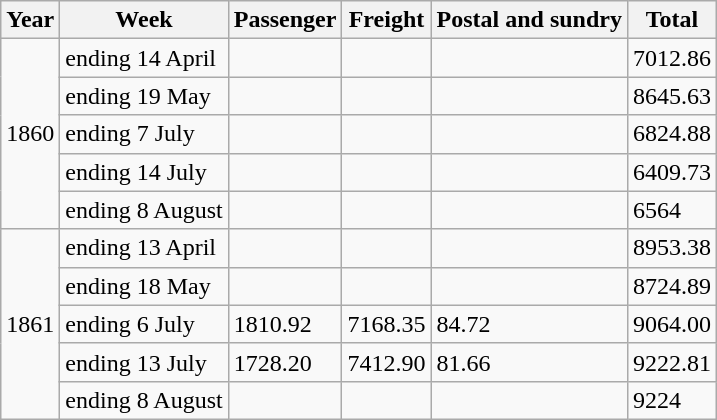<table class="wikitable">
<tr>
<th>Year</th>
<th>Week</th>
<th>Passenger</th>
<th>Freight</th>
<th>Postal and sundry</th>
<th>Total</th>
</tr>
<tr>
<td rowspan="5">1860</td>
<td>ending 14 April</td>
<td></td>
<td></td>
<td></td>
<td>7012.86</td>
</tr>
<tr>
<td>ending 19 May</td>
<td></td>
<td></td>
<td></td>
<td>8645.63</td>
</tr>
<tr>
<td>ending 7 July</td>
<td></td>
<td></td>
<td></td>
<td>6824.88</td>
</tr>
<tr>
<td>ending 14 July</td>
<td></td>
<td></td>
<td></td>
<td>6409.73</td>
</tr>
<tr>
<td>ending 8 August</td>
<td></td>
<td></td>
<td></td>
<td>6564</td>
</tr>
<tr>
<td rowspan="5">1861</td>
<td>ending 13 April</td>
<td></td>
<td></td>
<td></td>
<td>8953.38</td>
</tr>
<tr>
<td>ending 18 May</td>
<td></td>
<td></td>
<td></td>
<td>8724.89</td>
</tr>
<tr>
<td>ending 6 July</td>
<td>1810.92</td>
<td>7168.35</td>
<td>84.72</td>
<td>9064.00</td>
</tr>
<tr>
<td>ending 13 July</td>
<td>1728.20</td>
<td>7412.90</td>
<td>81.66</td>
<td>9222.81</td>
</tr>
<tr>
<td>ending 8 August</td>
<td></td>
<td></td>
<td></td>
<td>9224</td>
</tr>
</table>
